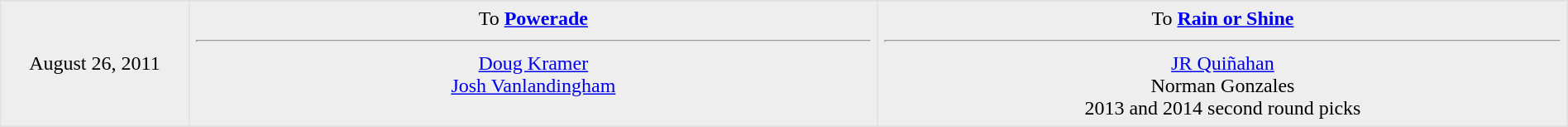<table border=1 style="border-collapse:collapse; text-align: center; width: 100%" bordercolor="#DFDFDF"  cellpadding="5">
<tr>
</tr>
<tr bgcolor="eeeeee">
<td style="width:12%">August 26, 2011</td>
<td style="width:44%" valign="top">To <strong><a href='#'>Powerade</a></strong><hr><a href='#'>Doug Kramer</a> <br> <a href='#'>Josh Vanlandingham</a></td>
<td style="width:44%" valign="top">To <strong><a href='#'>Rain or Shine</a></strong><hr><a href='#'>JR Quiñahan</a> <br> Norman Gonzales <br> 2013 and 2014 second round picks</td>
</tr>
</table>
